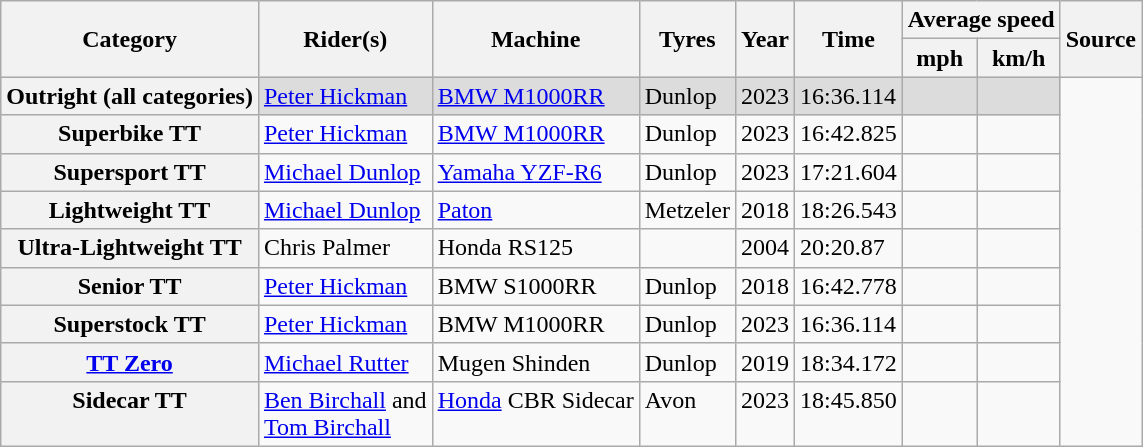<table class="wikitable sortable">
<tr>
<th rowspan=2>Category</th>
<th rowspan=2>Rider(s)</th>
<th rowspan=2>Machine</th>
<th rowspan=2>Tyres</th>
<th rowspan=2>Year</th>
<th rowspan=2>Time</th>
<th colspan=2>Average speed</th>
<th rowspan=2 class="unsortable">Source</th>
</tr>
<tr>
<th>mph</th>
<th>km/h</th>
</tr>
<tr style="background:Gainsboro;">
<th>Outright (all categories)</th>
<td><a href='#'>Peter Hickman</a></td>
<td><a href='#'>BMW M1000RR</a></td>
<td>Dunlop</td>
<td>2023</td>
<td>16:36.114</td>
<td></td>
<td style="text-align:right;"></td>
</tr>
<tr>
<th>Superbike TT</th>
<td><a href='#'>Peter Hickman</a></td>
<td><a href='#'>BMW M1000RR</a></td>
<td>Dunlop</td>
<td>2023</td>
<td>16:42.825</td>
<td></td>
<td></td>
</tr>
<tr>
<th>Supersport TT</th>
<td><a href='#'>Michael Dunlop</a></td>
<td><a href='#'>Yamaha YZF-R6</a></td>
<td>Dunlop</td>
<td>2023</td>
<td>17:21.604</td>
<td></td>
<td></td>
</tr>
<tr>
<th>Lightweight TT</th>
<td><a href='#'>Michael Dunlop</a></td>
<td><a href='#'>Paton</a></td>
<td>Metzeler</td>
<td>2018</td>
<td>18:26.543</td>
<td></td>
<td></td>
</tr>
<tr>
<th>Ultra-Lightweight TT</th>
<td>Chris Palmer</td>
<td>Honda RS125</td>
<td></td>
<td>2004</td>
<td>20:20.87</td>
<td></td>
<td></td>
</tr>
<tr>
<th>Senior TT</th>
<td><a href='#'>Peter Hickman</a></td>
<td>BMW S1000RR</td>
<td>Dunlop</td>
<td>2018</td>
<td>16:42.778</td>
<td></td>
<td></td>
</tr>
<tr>
<th>Superstock TT</th>
<td><a href='#'>Peter Hickman</a></td>
<td>BMW M1000RR</td>
<td>Dunlop</td>
<td>2023</td>
<td>16:36.114</td>
<td></td>
<td style="text-align:right;"></td>
</tr>
<tr>
<th><a href='#'>TT Zero</a></th>
<td><a href='#'>Michael Rutter</a></td>
<td>Mugen Shinden</td>
<td>Dunlop</td>
<td>2019</td>
<td>18:34.172</td>
<td></td>
<td></td>
</tr>
<tr valign="top">
<th>Sidecar TT</th>
<td><a href='#'>Ben Birchall</a> and<br> <a href='#'>Tom Birchall</a></td>
<td><a href='#'>Honda</a> CBR Sidecar</td>
<td>Avon</td>
<td>2023</td>
<td>18:45.850</td>
<td></td>
<td></td>
</tr>
</table>
